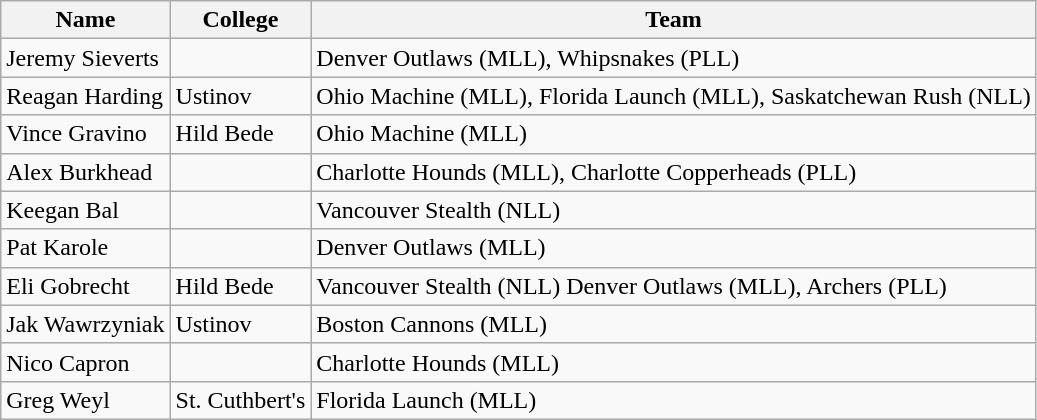<table class="wikitable sortable">
<tr>
<th>Name</th>
<th>College</th>
<th>Team</th>
</tr>
<tr>
<td>Jeremy Sieverts</td>
<td></td>
<td>Denver Outlaws (MLL), Whipsnakes (PLL)</td>
</tr>
<tr>
<td>Reagan Harding</td>
<td>Ustinov</td>
<td>Ohio Machine (MLL), Florida Launch (MLL), Saskatchewan Rush (NLL)</td>
</tr>
<tr>
<td>Vince Gravino</td>
<td>Hild Bede</td>
<td>Ohio Machine (MLL)</td>
</tr>
<tr>
<td>Alex Burkhead</td>
<td></td>
<td>Charlotte Hounds (MLL), Charlotte Copperheads (PLL)</td>
</tr>
<tr>
<td>Keegan Bal</td>
<td></td>
<td>Vancouver Stealth (NLL)</td>
</tr>
<tr>
<td>Pat Karole</td>
<td></td>
<td>Denver Outlaws (MLL)</td>
</tr>
<tr>
<td>Eli Gobrecht</td>
<td>Hild Bede</td>
<td>Vancouver Stealth (NLL) Denver Outlaws (MLL), Archers (PLL)</td>
</tr>
<tr>
<td>Jak Wawrzyniak</td>
<td>Ustinov</td>
<td>Boston Cannons (MLL)</td>
</tr>
<tr>
<td>Nico Capron</td>
<td></td>
<td>Charlotte Hounds (MLL)</td>
</tr>
<tr>
<td>Greg Weyl</td>
<td>St. Cuthbert's</td>
<td>Florida Launch (MLL)</td>
</tr>
</table>
